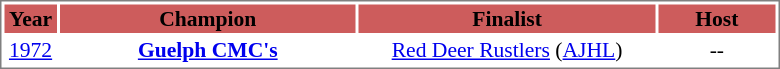<table cellpadding="0">
<tr align="left" style="vertical-align: top">
<td></td>
<td><br><table cellpadding="1" width="520px" style="font-size: 90%; border: 1px solid gray;">
<tr align="center">
<th style="background: #CD5C5C;" width="30"><strong>Year</strong></th>
<th style="background: #CD5C5C;" width="180"><strong>Champion</strong></th>
<th style="background: #CD5C5C;" width="180"><strong>Finalist</strong></th>
<th style="background: #CD5C5C;" width="70"><strong>Host</strong></th>
</tr>
<tr align="center">
<td><a href='#'>1972</a></td>
<td><strong><a href='#'>Guelph CMC's</a></strong></td>
<td><a href='#'>Red Deer Rustlers</a> (<a href='#'>AJHL</a>)</td>
<td>--</td>
</tr>
</table>
</td>
</tr>
</table>
